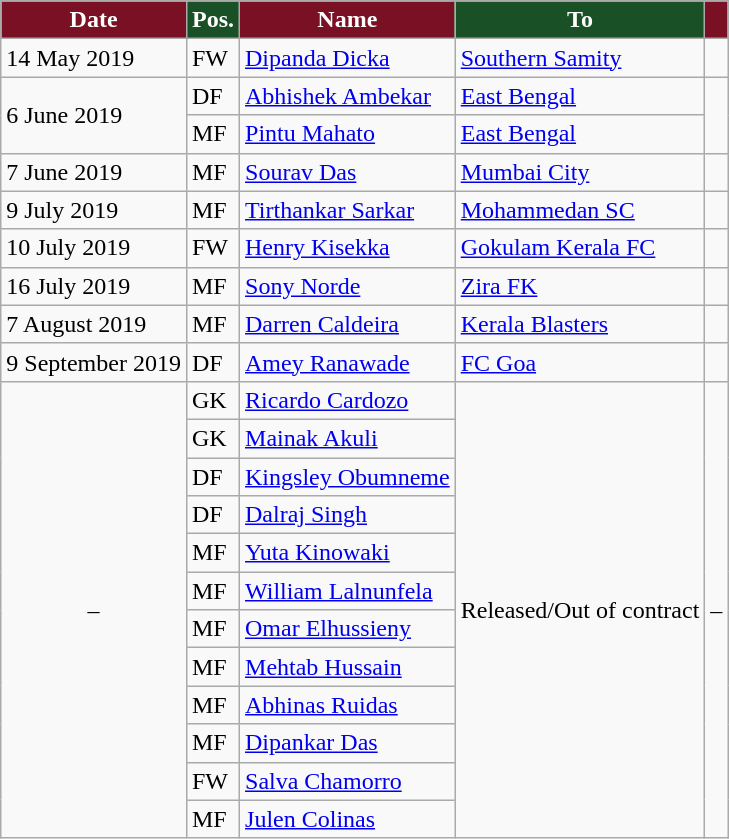<table class="wikitable">
<tr>
<th style="background:#7A1024; color:white; text-align:centre;">Date</th>
<th style="background:#1A5026; color:white; text-align:centre;">Pos.</th>
<th style="background:#7A1024; color:white; text-align:centre;">Name</th>
<th style="background:#1A5026; color:white; text-align:centre;">To</th>
<th style="background:#7A1024; color:white; text-align:centre;"></th>
</tr>
<tr>
<td>14 May 2019</td>
<td>FW</td>
<td> <a href='#'>Dipanda Dicka</a></td>
<td><a href='#'>Southern Samity</a></td>
<td></td>
</tr>
<tr>
<td rowspan="2">6 June 2019</td>
<td>DF</td>
<td> <a href='#'>Abhishek Ambekar</a></td>
<td><a href='#'>East Bengal</a></td>
<td rowspan="2"></td>
</tr>
<tr>
<td>MF</td>
<td> <a href='#'>Pintu Mahato</a></td>
<td><a href='#'>East Bengal</a></td>
</tr>
<tr>
<td>7 June 2019</td>
<td>MF</td>
<td> <a href='#'>Sourav Das</a></td>
<td><a href='#'>Mumbai City</a></td>
<td></td>
</tr>
<tr>
<td>9 July 2019</td>
<td>MF</td>
<td> <a href='#'>Tirthankar Sarkar</a></td>
<td><a href='#'>Mohammedan SC</a></td>
<td></td>
</tr>
<tr>
<td>10 July 2019</td>
<td>FW</td>
<td> <a href='#'>Henry Kisekka</a></td>
<td><a href='#'>Gokulam Kerala FC</a></td>
<td></td>
</tr>
<tr>
<td>16 July 2019</td>
<td>MF</td>
<td> <a href='#'>Sony Norde</a></td>
<td><a href='#'>Zira FK</a></td>
<td></td>
</tr>
<tr>
<td>7 August 2019</td>
<td>MF</td>
<td> <a href='#'>Darren Caldeira</a></td>
<td><a href='#'>Kerala Blasters</a></td>
<td></td>
</tr>
<tr>
<td>9 September 2019</td>
<td>DF</td>
<td> <a href='#'>Amey Ranawade</a></td>
<td><a href='#'>FC Goa</a></td>
<td></td>
</tr>
<tr>
<td rowspan="12" style="text-align:center;">–</td>
<td>GK</td>
<td> <a href='#'>Ricardo Cardozo</a></td>
<td rowspan="12" style="text-align:center;">Released/Out of contract</td>
<td rowspan="12" style="text-align:center;">–</td>
</tr>
<tr>
<td>GK</td>
<td> <a href='#'>Mainak Akuli</a></td>
</tr>
<tr>
<td>DF</td>
<td> <a href='#'>Kingsley Obumneme</a></td>
</tr>
<tr>
<td>DF</td>
<td> <a href='#'>Dalraj Singh</a></td>
</tr>
<tr>
<td>MF</td>
<td> <a href='#'>Yuta Kinowaki</a></td>
</tr>
<tr>
<td>MF</td>
<td> <a href='#'>William Lalnunfela</a></td>
</tr>
<tr>
<td>MF</td>
<td> <a href='#'>Omar Elhussieny</a></td>
</tr>
<tr>
<td>MF</td>
<td> <a href='#'>Mehtab Hussain</a></td>
</tr>
<tr>
<td>MF</td>
<td> <a href='#'>Abhinas Ruidas</a></td>
</tr>
<tr>
<td>MF</td>
<td> <a href='#'>Dipankar Das</a></td>
</tr>
<tr>
<td>FW</td>
<td> <a href='#'>Salva Chamorro</a></td>
</tr>
<tr>
<td>MF</td>
<td> <a href='#'>Julen Colinas</a></td>
</tr>
</table>
